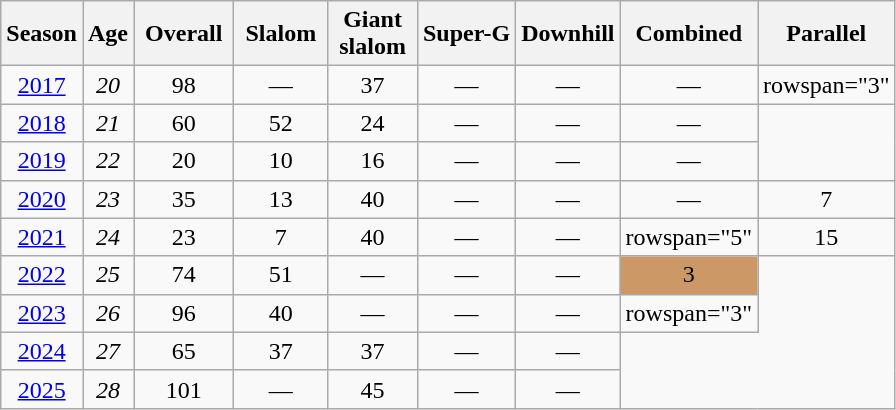<table class=wikitable style="text-align:center">
<tr>
<th>Season</th>
<th>Age</th>
<th> Overall </th>
<th> Slalom </th>
<th>Giant<br> slalom </th>
<th>Super-G</th>
<th>Downhill</th>
<th>Combined</th>
<th>Parallel</th>
</tr>
<tr>
<td><a href='#'>2017</a></td>
<td><em>20</em></td>
<td>98</td>
<td>—</td>
<td>37</td>
<td>—</td>
<td>—</td>
<td>—</td>
<td>rowspan="3" </td>
</tr>
<tr>
<td><a href='#'>2018</a></td>
<td><em>21</em></td>
<td>60</td>
<td>52</td>
<td>24</td>
<td>—</td>
<td>—</td>
<td>—</td>
</tr>
<tr>
<td><a href='#'>2019</a></td>
<td><em>22</em></td>
<td>20</td>
<td>10</td>
<td>16</td>
<td>—</td>
<td>—</td>
<td>—</td>
</tr>
<tr>
<td><a href='#'>2020</a></td>
<td><em>23</em></td>
<td>35</td>
<td>13</td>
<td>40</td>
<td>—</td>
<td>—</td>
<td>—</td>
<td>7</td>
</tr>
<tr>
<td><a href='#'>2021</a></td>
<td><em>24</em></td>
<td>23</td>
<td>7</td>
<td>40</td>
<td>—</td>
<td>—</td>
<td>rowspan="5" </td>
<td>15</td>
</tr>
<tr>
<td><a href='#'>2022</a></td>
<td><em>25</em></td>
<td>74</td>
<td>51</td>
<td>—</td>
<td>—</td>
<td>—</td>
<td style="background:#c96;">3</td>
</tr>
<tr>
<td><a href='#'>2023</a></td>
<td><em>26</em></td>
<td>96</td>
<td>40</td>
<td>—</td>
<td>—</td>
<td>—</td>
<td>rowspan="3" </td>
</tr>
<tr>
<td><a href='#'>2024</a></td>
<td><em>27</em></td>
<td>65</td>
<td>37</td>
<td>37</td>
<td>—</td>
<td>—</td>
</tr>
<tr>
<td><a href='#'>2025</a></td>
<td><em>28</em></td>
<td>101</td>
<td>—</td>
<td>45</td>
<td>—</td>
<td>—</td>
</tr>
</table>
